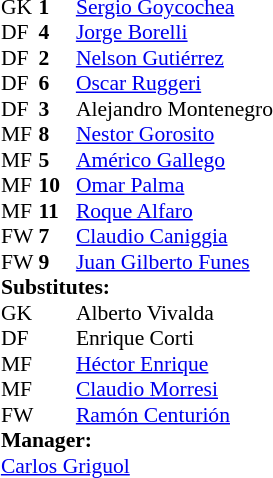<table cellspacing="0" cellpadding="0" style="font-size:90%; margin:0.2em auto;">
<tr>
<th width="25"></th>
<th width="25"></th>
</tr>
<tr>
<td>GK</td>
<td><strong>1</strong></td>
<td> <a href='#'>Sergio Goycochea</a></td>
</tr>
<tr>
<td>DF</td>
<td><strong>4</strong></td>
<td> <a href='#'>Jorge Borelli</a></td>
</tr>
<tr>
<td>DF</td>
<td><strong>2</strong></td>
<td> <a href='#'>Nelson Gutiérrez</a></td>
</tr>
<tr>
<td>DF</td>
<td><strong>6</strong></td>
<td> <a href='#'>Oscar Ruggeri</a></td>
</tr>
<tr>
<td>DF</td>
<td><strong>3</strong></td>
<td> Alejandro Montenegro</td>
</tr>
<tr>
<td>MF</td>
<td><strong>8</strong></td>
<td> <a href='#'>Nestor Gorosito</a></td>
</tr>
<tr>
<td>MF</td>
<td><strong>5</strong></td>
<td> <a href='#'>Américo Gallego</a></td>
</tr>
<tr>
<td>MF</td>
<td><strong>10</strong></td>
<td> <a href='#'>Omar Palma</a></td>
</tr>
<tr>
<td>MF</td>
<td><strong>11</strong></td>
<td> <a href='#'>Roque Alfaro</a></td>
</tr>
<tr>
<td>FW</td>
<td><strong>7</strong></td>
<td> <a href='#'>Claudio Caniggia</a></td>
</tr>
<tr>
<td>FW</td>
<td><strong>9</strong></td>
<td> <a href='#'>Juan Gilberto Funes</a></td>
</tr>
<tr>
<td colspan=3><strong>Substitutes:</strong></td>
</tr>
<tr>
<td>GK</td>
<td></td>
<td> Alberto Vivalda</td>
</tr>
<tr>
<td>DF</td>
<td></td>
<td> Enrique Corti</td>
</tr>
<tr>
<td>MF</td>
<td></td>
<td> <a href='#'>Héctor Enrique</a></td>
</tr>
<tr>
<td>MF</td>
<td></td>
<td> <a href='#'>Claudio Morresi</a></td>
</tr>
<tr>
<td>FW</td>
<td></td>
<td> <a href='#'>Ramón Centurión</a></td>
</tr>
<tr>
<td colspan=3><strong>Manager:</strong></td>
</tr>
<tr>
<td colspan=4> <a href='#'>Carlos Griguol</a></td>
</tr>
</table>
